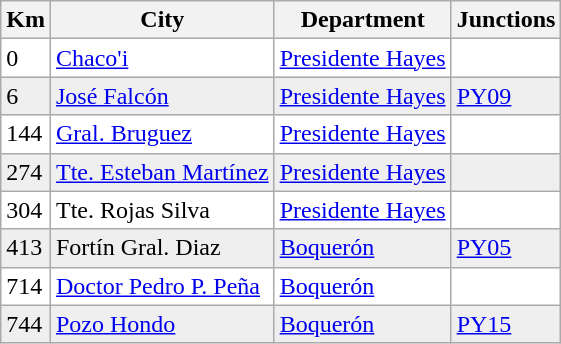<table class="wikitable">
<tr>
<th>Km</th>
<th>City</th>
<th>Department</th>
<th>Junctions</th>
</tr>
<tr bgcolor="ffffff">
<td>0</td>
<td><a href='#'>Chaco'i</a></td>
<td><a href='#'>Presidente Hayes</a></td>
<td></td>
</tr>
<tr bgcolor="efefef">
<td>6</td>
<td><a href='#'>José Falcón</a></td>
<td><a href='#'>Presidente Hayes</a></td>
<td> <a href='#'>PY09</a></td>
</tr>
<tr bgcolor="ffffff">
<td>144</td>
<td><a href='#'>Gral. Bruguez</a></td>
<td><a href='#'>Presidente Hayes</a></td>
<td></td>
</tr>
<tr bgcolor="efefef">
<td>274</td>
<td><a href='#'>Tte. Esteban Martínez</a></td>
<td><a href='#'>Presidente Hayes</a></td>
<td></td>
</tr>
<tr bgcolor="ffffff">
<td>304</td>
<td>Tte. Rojas Silva</td>
<td><a href='#'>Presidente Hayes</a></td>
<td></td>
</tr>
<tr bgcolor="efefef">
<td>413</td>
<td>Fortín Gral. Diaz</td>
<td><a href='#'>Boquerón</a></td>
<td> <a href='#'>PY05</a></td>
</tr>
<tr bgcolor="ffffff">
<td>714</td>
<td><a href='#'>Doctor Pedro P. Peña</a></td>
<td><a href='#'>Boquerón</a></td>
<td></td>
</tr>
<tr bgcolor="efefef">
<td>744</td>
<td><a href='#'>Pozo Hondo</a></td>
<td><a href='#'>Boquerón</a></td>
<td> <a href='#'>PY15</a></td>
</tr>
</table>
